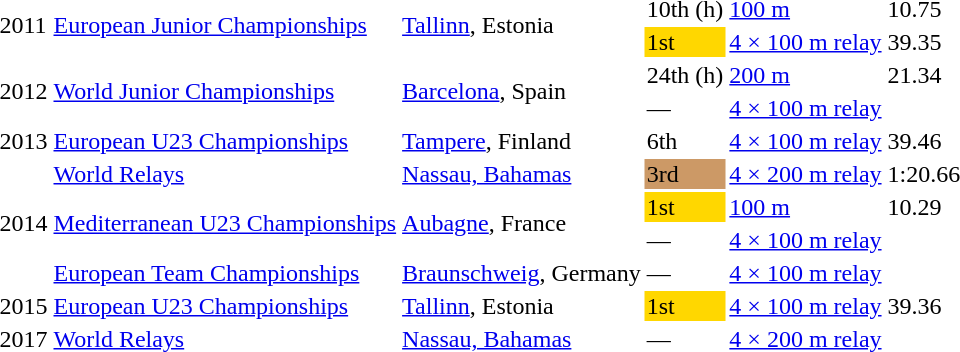<table>
<tr>
<td rowspan=2>2011</td>
<td rowspan=2><a href='#'>European Junior Championships</a></td>
<td rowspan=2><a href='#'>Tallinn</a>, Estonia</td>
<td>10th (h)</td>
<td><a href='#'>100 m</a></td>
<td>10.75</td>
</tr>
<tr>
<td bgcolor=gold>1st</td>
<td><a href='#'>4 × 100 m relay</a></td>
<td>39.35</td>
</tr>
<tr>
<td rowspan=2>2012</td>
<td rowspan=2><a href='#'>World Junior Championships</a></td>
<td rowspan=2><a href='#'>Barcelona</a>, Spain</td>
<td>24th (h)</td>
<td><a href='#'>200 m</a></td>
<td>21.34</td>
</tr>
<tr>
<td>—</td>
<td><a href='#'>4 × 100 m relay</a></td>
<td></td>
</tr>
<tr>
<td>2013</td>
<td><a href='#'>European U23 Championships</a></td>
<td><a href='#'>Tampere</a>, Finland</td>
<td>6th</td>
<td><a href='#'>4 × 100 m relay</a></td>
<td>39.46</td>
</tr>
<tr>
<td rowspan=4>2014</td>
<td><a href='#'>World Relays</a></td>
<td><a href='#'>Nassau, Bahamas</a></td>
<td bgcolor=cc9966>3rd</td>
<td><a href='#'>4 × 200 m relay</a></td>
<td>1:20.66 </td>
</tr>
<tr>
<td rowspan=2><a href='#'>Mediterranean U23 Championships</a></td>
<td rowspan=2><a href='#'>Aubagne</a>, France</td>
<td bgcolor=gold>1st</td>
<td><a href='#'>100 m</a></td>
<td>10.29</td>
</tr>
<tr>
<td>—</td>
<td><a href='#'>4 × 100 m relay</a></td>
<td></td>
</tr>
<tr>
<td><a href='#'>European Team Championships</a></td>
<td><a href='#'>Braunschweig</a>, Germany</td>
<td>—</td>
<td><a href='#'>4 × 100 m relay</a></td>
<td></td>
</tr>
<tr>
<td>2015</td>
<td><a href='#'>European U23 Championships</a></td>
<td><a href='#'>Tallinn</a>, Estonia</td>
<td bgcolor=gold>1st</td>
<td><a href='#'>4 × 100 m relay</a></td>
<td>39.36</td>
</tr>
<tr>
<td>2017</td>
<td><a href='#'>World Relays</a></td>
<td><a href='#'>Nassau, Bahamas</a></td>
<td>—</td>
<td><a href='#'>4 × 200 m relay</a></td>
<td></td>
</tr>
</table>
